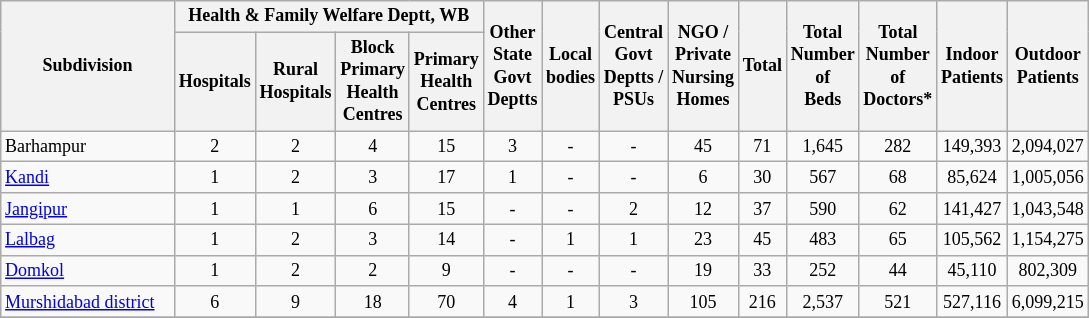<table class="wikitable" style="text-align:center;font-size: 9pt">
<tr>
<th width="110" rowspan="2">Subdivision</th>
<th width="160" colspan="4" rowspan="1">Health & Family Welfare Deptt, WB</th>
<th widthspan="110" rowspan="2">Other<br>State<br>Govt<br>Deptts</th>
<th widthspan="110" rowspan="2">Local<br>bodies</th>
<th widthspan="110" rowspan="2">Central<br>Govt<br>Deptts /<br>PSUs</th>
<th widthspan="110" rowspan="2">NGO /<br>Private<br>Nursing<br>Homes</th>
<th widthspan="110" rowspan="2">Total</th>
<th widthspan="110" rowspan="2">Total<br>Number<br>of<br>Beds</th>
<th widthspan="110" rowspan="2">Total<br>Number<br>of<br>Doctors*</th>
<th widthspan="130" rowspan="2">Indoor<br>Patients</th>
<th widthspan="130" rowspan="2">Outdoor<br>Patients</th>
</tr>
<tr>
<th width="40">Hospitals<br></th>
<th width="40">Rural<br>Hospitals<br></th>
<th width="40">Block<br>Primary<br>Health<br>Centres<br></th>
<th width="40">Primary<br>Health<br>Centres<br></th>
</tr>
<tr>
<td align=left>Barhampur</td>
<td align="center">2</td>
<td align="center">2</td>
<td align="center">4</td>
<td align="center">15</td>
<td align="center">3</td>
<td align="center">-</td>
<td align="center">-</td>
<td align="center">45</td>
<td align="center">71</td>
<td align="center">1,645</td>
<td align="center">282</td>
<td align="center">149,393</td>
<td align="center">2,094,027</td>
</tr>
<tr>
<td align=left><a href='#'>Kandi</a></td>
<td align="center">1</td>
<td align="center">2</td>
<td align="center">3</td>
<td align="center">17</td>
<td align="center">1</td>
<td align="center">-</td>
<td align="center">-</td>
<td align="center">6</td>
<td align="center">30</td>
<td align="center">567</td>
<td align="center">68</td>
<td align="center">85,624</td>
<td align="center">1,005,056</td>
</tr>
<tr>
<td align=left><a href='#'>Jangipur</a></td>
<td align="center">1</td>
<td align="center">1</td>
<td align="center">6</td>
<td align="center">15</td>
<td align="center">-</td>
<td align="center">-</td>
<td align="center">2</td>
<td align="center">12</td>
<td align="center">37</td>
<td align="center">590</td>
<td align="center">62</td>
<td align="center">141,427</td>
<td align="center">1,043,548</td>
</tr>
<tr>
<td align=left><a href='#'>Lalbag</a></td>
<td align="center">1</td>
<td align="center">2</td>
<td align="center">3</td>
<td align="center">14</td>
<td align="center">-</td>
<td align="center">1</td>
<td align="center">1</td>
<td align="center">23</td>
<td align="center">45</td>
<td align="center">483</td>
<td align="center">65</td>
<td align="center">105,562</td>
<td align="center">1,154,275</td>
</tr>
<tr>
<td align=left><a href='#'>Domkol</a></td>
<td align="center">1</td>
<td align="center">2</td>
<td align="center">2</td>
<td align="center">9</td>
<td align="center">-</td>
<td align="center">-</td>
<td align="center">-</td>
<td align="center">19</td>
<td align="center">33</td>
<td align="center">252</td>
<td align="center">44</td>
<td align="center">45,110</td>
<td align="center">802,309</td>
</tr>
<tr>
<td align=left><a href='#'>Murshidabad district</a></td>
<td align="center">6</td>
<td align="center">9</td>
<td align="center">18</td>
<td align="center">70</td>
<td align="center">4</td>
<td align="center">1</td>
<td align="center">3</td>
<td align="center">105</td>
<td align="center">216</td>
<td align="center">2,537</td>
<td align="center">521</td>
<td align="center">527,116</td>
<td align="center">6,099,215</td>
</tr>
<tr>
</tr>
</table>
